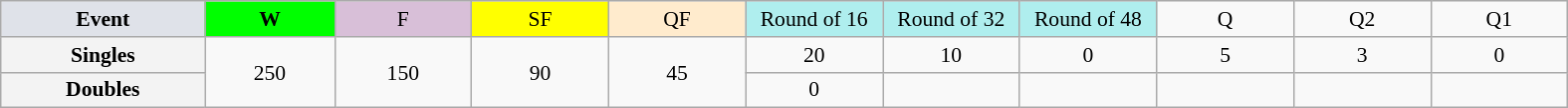<table class=wikitable style=font-size:90%;text-align:center>
<tr>
<td style="width:130px; background:#dfe2e9;"><strong>Event</strong></td>
<td style="width:80px; background:lime;"><strong>W</strong></td>
<td style="width:85px; background:thistle;">F</td>
<td style="width:85px; background:#ff0;">SF</td>
<td style="width:85px; background:#ffebcd;">QF</td>
<td style="width:85px; background:#afeeee;">Round of 16</td>
<td style="width:85px; background:#afeeee;">Round of 32</td>
<td style="width:85px; background:#afeeee;">Round of 48</td>
<td width=85>Q</td>
<td width=85>Q2</td>
<td width=85>Q1</td>
</tr>
<tr>
<th style="background:#f3f3f3;">Singles</th>
<td rowspan=2>250</td>
<td rowspan=2>150</td>
<td rowspan=2>90</td>
<td rowspan=2>45</td>
<td>20</td>
<td>10</td>
<td>0</td>
<td>5</td>
<td>3</td>
<td>0</td>
</tr>
<tr>
<th style="background:#f3f3f3;">Doubles</th>
<td>0</td>
<td></td>
<td></td>
<td></td>
<td></td>
<td></td>
</tr>
</table>
